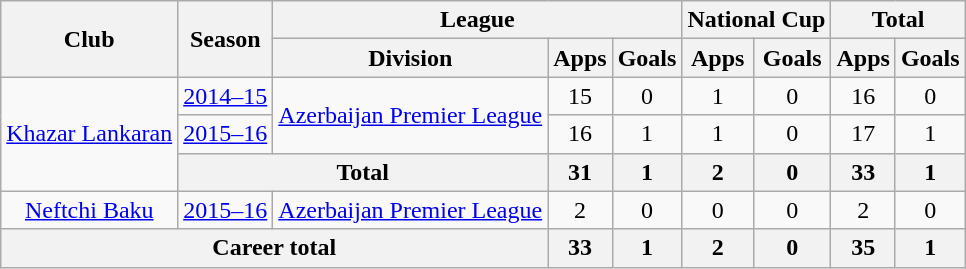<table class="wikitable" style="text-align: center;">
<tr>
<th rowspan="2">Club</th>
<th rowspan="2">Season</th>
<th colspan="3">League</th>
<th colspan="2">National Cup</th>
<th colspan="2">Total</th>
</tr>
<tr>
<th>Division</th>
<th>Apps</th>
<th>Goals</th>
<th>Apps</th>
<th>Goals</th>
<th>Apps</th>
<th>Goals</th>
</tr>
<tr>
<td rowspan="3" valign="center"><a href='#'>Khazar Lankaran</a></td>
<td><a href='#'>2014–15</a></td>
<td rowspan="2" valign="center"><a href='#'>Azerbaijan Premier League</a></td>
<td>15</td>
<td>0</td>
<td>1</td>
<td>0</td>
<td>16</td>
<td>0</td>
</tr>
<tr>
<td><a href='#'>2015–16</a></td>
<td>16</td>
<td>1</td>
<td>1</td>
<td>0</td>
<td>17</td>
<td>1</td>
</tr>
<tr>
<th colspan="2">Total</th>
<th>31</th>
<th>1</th>
<th>2</th>
<th>0</th>
<th>33</th>
<th>1</th>
</tr>
<tr>
<td valign="center"><a href='#'>Neftchi Baku</a></td>
<td><a href='#'>2015–16</a></td>
<td><a href='#'>Azerbaijan Premier League</a></td>
<td>2</td>
<td>0</td>
<td>0</td>
<td>0</td>
<td>2</td>
<td>0</td>
</tr>
<tr>
<th colspan="3">Career total</th>
<th>33</th>
<th>1</th>
<th>2</th>
<th>0</th>
<th>35</th>
<th>1</th>
</tr>
</table>
